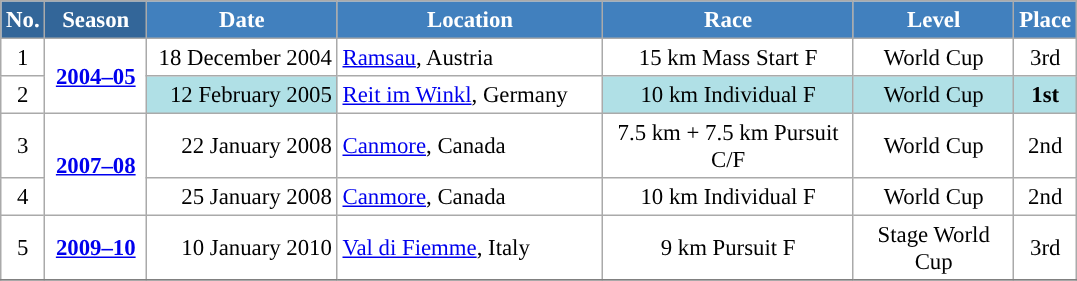<table class="wikitable sortable" style="font-size:95%; text-align:center; border:grey solid 1px; border-collapse:collapse; background:#ffffff;">
<tr style="background:#efefef;">
<th style="background-color:#369; color:white;">No.</th>
<th style="background-color:#369; color:white;">Season</th>
<th style="background-color:#4180be; color:white; width:120px;">Date</th>
<th style="background-color:#4180be; color:white; width:170px;">Location</th>
<th style="background-color:#4180be; color:white; width:160px;">Race</th>
<th style="background-color:#4180be; color:white; width:100px;">Level</th>
<th style="background-color:#4180be; color:white;">Place</th>
</tr>
<tr>
<td align=center>1</td>
<td rowspan=2 align=center><strong> <a href='#'>2004–05</a> </strong></td>
<td align=right>18 December 2004</td>
<td align=left> <a href='#'>Ramsau</a>, Austria</td>
<td>15 km Mass Start F</td>
<td>World Cup</td>
<td>3rd</td>
</tr>
<tr>
<td align=center>2</td>
<td bgcolor="#BOEOE6" align=right>12 February 2005</td>
<td align=left> <a href='#'>Reit im Winkl</a>, Germany</td>
<td bgcolor="#BOEOE6">10 km Individual F</td>
<td bgcolor="#BOEOE6">World Cup</td>
<td bgcolor="#BOEOE6"><strong>1st</strong></td>
</tr>
<tr>
<td align=center>3</td>
<td rowspan=2 align=center><strong> <a href='#'>2007–08</a> </strong></td>
<td align=right>22 January 2008</td>
<td align=left> <a href='#'>Canmore</a>, Canada</td>
<td>7.5 km + 7.5 km Pursuit C/F</td>
<td>World Cup</td>
<td>2nd</td>
</tr>
<tr>
<td align=center>4</td>
<td align=right>25 January 2008</td>
<td align=left> <a href='#'>Canmore</a>, Canada</td>
<td>10 km Individual F</td>
<td>World Cup</td>
<td>2nd</td>
</tr>
<tr>
<td align=center>5</td>
<td rowspan=1 align=center><strong> <a href='#'>2009–10</a> </strong></td>
<td align=right>10 January 2010</td>
<td align=left> <a href='#'>Val di Fiemme</a>, Italy</td>
<td>9 km Pursuit F</td>
<td>Stage World Cup</td>
<td>3rd</td>
</tr>
<tr>
</tr>
</table>
